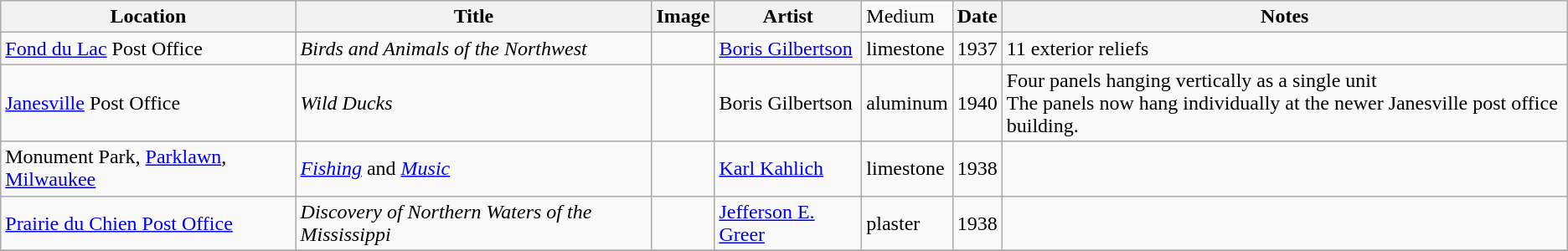<table class="wikitable sortable">
<tr>
<th>Location</th>
<th>Title</th>
<th>Image</th>
<th>Artist</th>
<td>Medium</td>
<th>Date</th>
<th>Notes</th>
</tr>
<tr>
<td><a href='#'>Fond du Lac</a> Post Office</td>
<td><em>Birds and Animals of the Northwest</em></td>
<td></td>
<td><a href='#'>Boris Gilbertson</a></td>
<td>limestone</td>
<td>1937</td>
<td>11 exterior reliefs</td>
</tr>
<tr>
<td><a href='#'>Janesville</a> Post Office</td>
<td><em>Wild Ducks</em></td>
<td></td>
<td>Boris Gilbertson</td>
<td>aluminum</td>
<td>1940</td>
<td>Four panels hanging vertically as a single unit<br> The panels now hang individually at the newer Janesville post office building.</td>
</tr>
<tr>
<td>Monument Park, <a href='#'>Parklawn</a>, <a href='#'>Milwaukee</a></td>
<td><em><a href='#'>Fishing</a></em> and <em><a href='#'>Music</a></em></td>
<td></td>
<td><a href='#'>Karl Kahlich</a></td>
<td>limestone</td>
<td>1938</td>
<td></td>
</tr>
<tr>
<td><a href='#'>Prairie du Chien Post Office</a></td>
<td><em>Discovery of Northern Waters of the Mississippi</em></td>
<td></td>
<td><a href='#'>Jefferson E. Greer</a></td>
<td>plaster</td>
<td>1938</td>
<td></td>
</tr>
<tr>
</tr>
</table>
